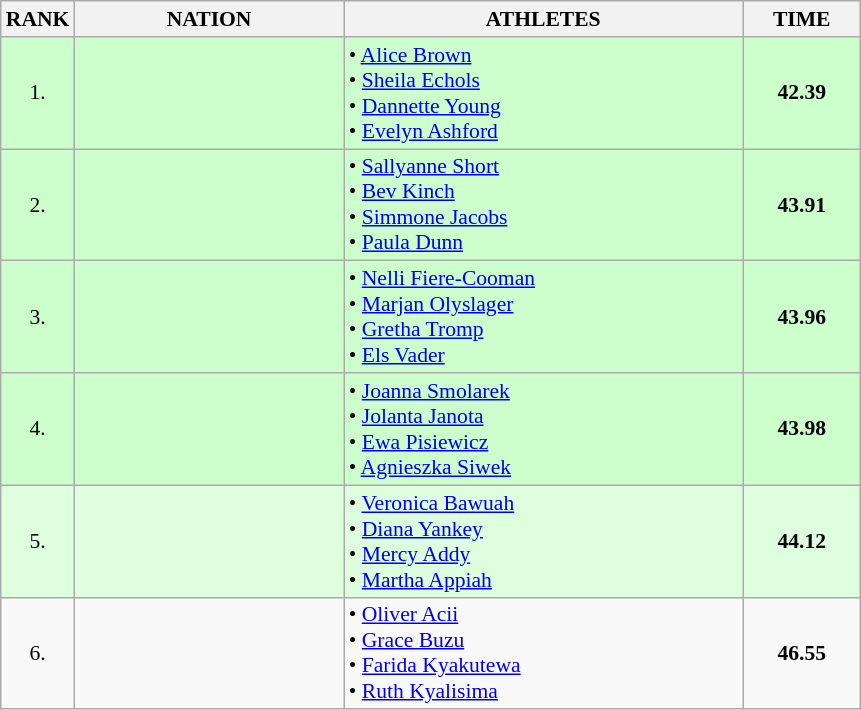<table class="wikitable" style="border-collapse: collapse; font-size: 90%;">
<tr>
<th>RANK</th>
<th style="width: 12em">NATION</th>
<th style="width: 18em">ATHLETES</th>
<th style="width: 5em">TIME</th>
</tr>
<tr style="background:#ccffcc;">
<td align="center">1.</td>
<td align="center"></td>
<td>• <a href='#'>Alice Brown</a><br>• <a href='#'>Sheila Echols</a><br>• <a href='#'>Dannette Young</a><br>• <a href='#'>Evelyn Ashford</a></td>
<td align="center"><strong>42.39</strong></td>
</tr>
<tr style="background:#ccffcc;">
<td align="center">2.</td>
<td align="center"></td>
<td>• <a href='#'>Sallyanne Short</a><br>• <a href='#'>Bev Kinch</a><br>• <a href='#'>Simmone Jacobs</a><br>• <a href='#'>Paula Dunn</a></td>
<td align="center"><strong>43.91</strong></td>
</tr>
<tr style="background:#ccffcc;">
<td align="center">3.</td>
<td align="center"></td>
<td>• <a href='#'>Nelli Fiere-Cooman</a><br>• <a href='#'>Marjan Olyslager</a><br>• <a href='#'>Gretha Tromp</a><br>• <a href='#'>Els Vader</a></td>
<td align="center"><strong>43.96</strong></td>
</tr>
<tr style="background:#ccffcc;">
<td align="center">4.</td>
<td align="center"></td>
<td>• <a href='#'>Joanna Smolarek</a><br>• <a href='#'>Jolanta Janota</a><br>• <a href='#'>Ewa Pisiewicz</a><br>• <a href='#'>Agnieszka Siwek</a></td>
<td align="center"><strong>43.98</strong></td>
</tr>
<tr style="background:#ddffdd;">
<td align="center">5.</td>
<td align="center"></td>
<td>• <a href='#'>Veronica Bawuah</a><br>• <a href='#'>Diana Yankey</a><br>• <a href='#'>Mercy Addy</a><br>• <a href='#'>Martha Appiah</a></td>
<td align="center"><strong>44.12</strong></td>
</tr>
<tr>
<td align="center">6.</td>
<td align="center"></td>
<td>• <a href='#'>Oliver Acii</a><br>• <a href='#'>Grace Buzu</a><br>• <a href='#'>Farida Kyakutewa</a><br>• <a href='#'>Ruth Kyalisima</a></td>
<td align="center"><strong>46.55</strong></td>
</tr>
</table>
